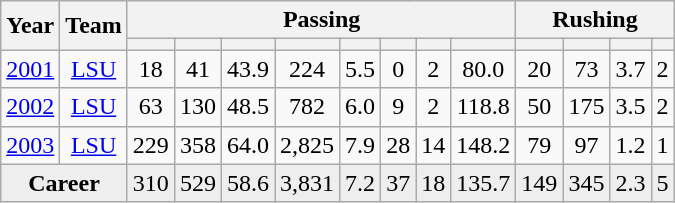<table class="wikitable sortable" style="text-align:center;">
<tr>
<th rowspan=2>Year</th>
<th rowspan=2>Team</th>
<th colspan=8>Passing</th>
<th colspan=4>Rushing</th>
</tr>
<tr>
<th></th>
<th></th>
<th></th>
<th></th>
<th></th>
<th></th>
<th></th>
<th></th>
<th></th>
<th></th>
<th></th>
<th></th>
</tr>
<tr>
<td><a href='#'>2001</a></td>
<td><a href='#'>LSU</a></td>
<td>18</td>
<td>41</td>
<td>43.9</td>
<td>224</td>
<td>5.5</td>
<td>0</td>
<td>2</td>
<td>80.0</td>
<td>20</td>
<td>73</td>
<td>3.7</td>
<td>2</td>
</tr>
<tr>
<td><a href='#'>2002</a></td>
<td><a href='#'>LSU</a></td>
<td>63</td>
<td>130</td>
<td>48.5</td>
<td>782</td>
<td>6.0</td>
<td>9</td>
<td>2</td>
<td>118.8</td>
<td>50</td>
<td>175</td>
<td>3.5</td>
<td>2</td>
</tr>
<tr>
<td><a href='#'>2003</a></td>
<td><a href='#'>LSU</a></td>
<td>229</td>
<td>358</td>
<td>64.0</td>
<td>2,825</td>
<td>7.9</td>
<td>28</td>
<td>14</td>
<td>148.2</td>
<td>79</td>
<td>97</td>
<td>1.2</td>
<td>1</td>
</tr>
<tr class="sortbottom" style="background:#eee;">
<td colspan=2><strong>Career</strong></td>
<td>310</td>
<td>529</td>
<td>58.6</td>
<td>3,831</td>
<td>7.2</td>
<td>37</td>
<td>18</td>
<td>135.7</td>
<td>149</td>
<td>345</td>
<td>2.3</td>
<td>5</td>
</tr>
</table>
